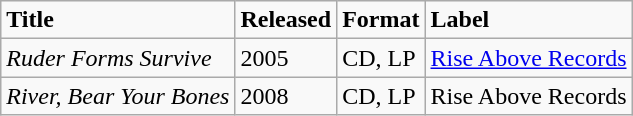<table class="wikitable">
<tr>
<td><strong>Title</strong></td>
<td><strong>Released</strong></td>
<td><strong>Format</strong></td>
<td><strong>Label</strong></td>
</tr>
<tr>
<td><em>Ruder Forms Survive</em></td>
<td>2005</td>
<td>CD, LP</td>
<td><a href='#'>Rise Above Records</a></td>
</tr>
<tr>
<td><em>River, Bear Your Bones</em></td>
<td>2008</td>
<td>CD, LP</td>
<td>Rise Above Records</td>
</tr>
</table>
